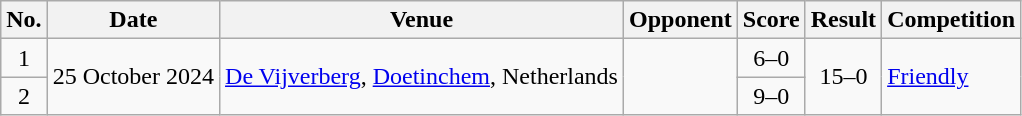<table class="wikitable sortable">
<tr>
<th scope="col">No.</th>
<th scope="col">Date</th>
<th scope="col">Venue</th>
<th scope="col">Opponent</th>
<th scope="col">Score</th>
<th scope="col">Result</th>
<th scope="col">Competition</th>
</tr>
<tr>
<td align="center">1</td>
<td rowspan="2">25 October 2024</td>
<td rowspan="2"><a href='#'>De Vijverberg</a>, <a href='#'>Doetinchem</a>, Netherlands</td>
<td rowspan="2"></td>
<td align="center">6–0</td>
<td rowspan="2" style="text-align:center">15–0</td>
<td rowspan="2"><a href='#'>Friendly</a></td>
</tr>
<tr>
<td align="center">2</td>
<td align="center">9–0</td>
</tr>
</table>
